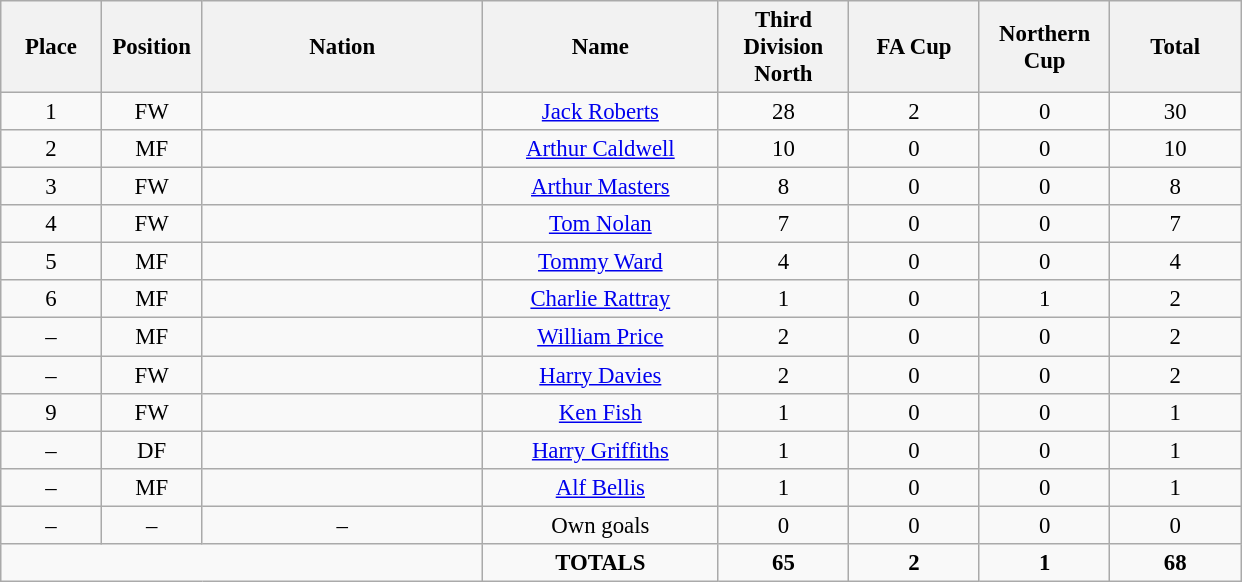<table class="wikitable" style="font-size: 95%; text-align: center;">
<tr>
<th width=60>Place</th>
<th width=60>Position</th>
<th width=180>Nation</th>
<th width=150>Name</th>
<th width=80>Third Division North</th>
<th width=80>FA Cup</th>
<th width=80>Northern Cup</th>
<th width=80>Total</th>
</tr>
<tr>
<td>1</td>
<td>FW</td>
<td></td>
<td><a href='#'>Jack Roberts</a></td>
<td>28</td>
<td>2</td>
<td>0</td>
<td>30</td>
</tr>
<tr>
<td>2</td>
<td>MF</td>
<td></td>
<td><a href='#'>Arthur Caldwell</a></td>
<td>10</td>
<td>0</td>
<td>0</td>
<td>10</td>
</tr>
<tr>
<td>3</td>
<td>FW</td>
<td></td>
<td><a href='#'>Arthur Masters</a></td>
<td>8</td>
<td>0</td>
<td>0</td>
<td>8</td>
</tr>
<tr>
<td>4</td>
<td>FW</td>
<td></td>
<td><a href='#'>Tom Nolan</a></td>
<td>7</td>
<td>0</td>
<td>0</td>
<td>7</td>
</tr>
<tr>
<td>5</td>
<td>MF</td>
<td></td>
<td><a href='#'>Tommy Ward</a></td>
<td>4</td>
<td>0</td>
<td>0</td>
<td>4</td>
</tr>
<tr>
<td>6</td>
<td>MF</td>
<td></td>
<td><a href='#'>Charlie Rattray</a></td>
<td>1</td>
<td>0</td>
<td>1</td>
<td>2</td>
</tr>
<tr>
<td>–</td>
<td>MF</td>
<td></td>
<td><a href='#'>William Price</a></td>
<td>2</td>
<td>0</td>
<td>0</td>
<td>2</td>
</tr>
<tr>
<td>–</td>
<td>FW</td>
<td></td>
<td><a href='#'>Harry Davies</a></td>
<td>2</td>
<td>0</td>
<td>0</td>
<td>2</td>
</tr>
<tr>
<td>9</td>
<td>FW</td>
<td></td>
<td><a href='#'>Ken Fish</a></td>
<td>1</td>
<td>0</td>
<td>0</td>
<td>1</td>
</tr>
<tr>
<td>–</td>
<td>DF</td>
<td></td>
<td><a href='#'>Harry Griffiths</a></td>
<td>1</td>
<td>0</td>
<td>0</td>
<td>1</td>
</tr>
<tr>
<td>–</td>
<td>MF</td>
<td></td>
<td><a href='#'>Alf Bellis</a></td>
<td>1</td>
<td>0</td>
<td>0</td>
<td>1</td>
</tr>
<tr>
<td>–</td>
<td>–</td>
<td>–</td>
<td>Own goals</td>
<td>0</td>
<td>0</td>
<td>0</td>
<td>0</td>
</tr>
<tr>
<td colspan="3"></td>
<td><strong>TOTALS</strong></td>
<td><strong>65</strong></td>
<td><strong>2</strong></td>
<td><strong>1</strong></td>
<td><strong>68</strong></td>
</tr>
</table>
